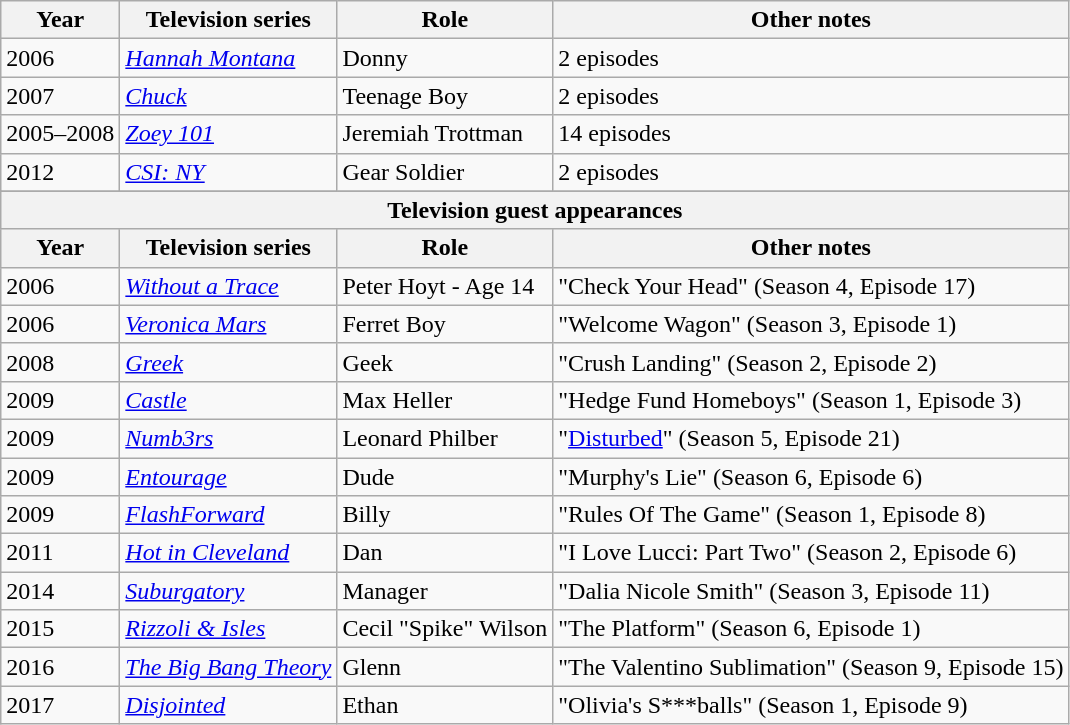<table class="wikitable sortable">
<tr>
<th>Year</th>
<th>Television series</th>
<th>Role</th>
<th>Other notes</th>
</tr>
<tr>
<td>2006</td>
<td><em><a href='#'>Hannah Montana</a></em></td>
<td>Donny</td>
<td>2 episodes</td>
</tr>
<tr>
<td>2007</td>
<td><em><a href='#'>Chuck</a></em></td>
<td>Teenage Boy</td>
<td>2 episodes</td>
</tr>
<tr>
<td>2005–2008</td>
<td><em><a href='#'>Zoey 101</a></em></td>
<td>Jeremiah Trottman</td>
<td>14 episodes</td>
</tr>
<tr>
<td>2012</td>
<td><em><a href='#'>CSI: NY</a></em></td>
<td>Gear Soldier</td>
<td>2 episodes</td>
</tr>
<tr>
</tr>
<tr>
<th colspan=4>Television guest appearances</th>
</tr>
<tr>
<th>Year</th>
<th>Television series</th>
<th>Role</th>
<th>Other notes</th>
</tr>
<tr>
<td>2006</td>
<td><em><a href='#'>Without a Trace</a></em></td>
<td>Peter Hoyt - Age 14</td>
<td>"Check Your Head" (Season 4, Episode 17)</td>
</tr>
<tr>
<td>2006</td>
<td><em><a href='#'>Veronica Mars</a></em></td>
<td>Ferret Boy</td>
<td>"Welcome Wagon" (Season 3, Episode 1)</td>
</tr>
<tr>
<td>2008</td>
<td><em><a href='#'>Greek</a></em></td>
<td>Geek</td>
<td>"Crush Landing" (Season 2, Episode 2)</td>
</tr>
<tr>
<td>2009</td>
<td><em><a href='#'>Castle</a></em></td>
<td>Max Heller</td>
<td>"Hedge Fund Homeboys" (Season 1, Episode 3)</td>
</tr>
<tr>
<td>2009</td>
<td><em><a href='#'>Numb3rs</a></em></td>
<td>Leonard Philber</td>
<td>"<a href='#'>Disturbed</a>" (Season 5, Episode 21)</td>
</tr>
<tr>
<td>2009</td>
<td><em><a href='#'>Entourage</a></em></td>
<td>Dude</td>
<td>"Murphy's Lie" (Season 6, Episode 6)</td>
</tr>
<tr>
<td>2009</td>
<td><em><a href='#'>FlashForward</a></em></td>
<td>Billy</td>
<td>"Rules Of The Game" (Season 1, Episode 8)</td>
</tr>
<tr>
<td>2011</td>
<td><em><a href='#'>Hot in Cleveland</a></em></td>
<td>Dan</td>
<td>"I Love Lucci: Part Two" (Season 2, Episode 6)</td>
</tr>
<tr>
<td>2014</td>
<td><em><a href='#'>Suburgatory</a></em></td>
<td>Manager</td>
<td>"Dalia Nicole Smith" (Season 3, Episode 11)</td>
</tr>
<tr>
<td>2015</td>
<td><em><a href='#'>Rizzoli & Isles</a></em></td>
<td>Cecil "Spike" Wilson</td>
<td>"The Platform" (Season 6, Episode 1)</td>
</tr>
<tr>
<td>2016</td>
<td><em><a href='#'>The Big Bang Theory</a></em></td>
<td>Glenn</td>
<td>"The Valentino Sublimation" (Season 9, Episode 15)</td>
</tr>
<tr>
<td>2017</td>
<td><em><a href='#'>Disjointed</a></em></td>
<td>Ethan</td>
<td>"Olivia's S***balls" (Season 1, Episode 9)</td>
</tr>
</table>
